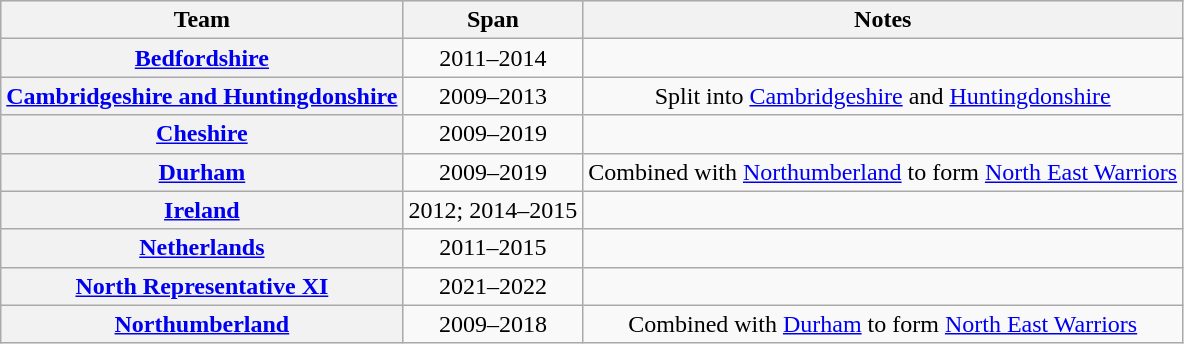<table class="wikitable sortable plainrowheaders" style="text-align:center;">
<tr style="font-weight:bold; background:#ddd;"|>
<th scope="col">Team</th>
<th scope="col">Span</th>
<th scope="col" class="unsortable">Notes</th>
</tr>
<tr>
<th scope="row"><a href='#'>Bedfordshire</a></th>
<td>2011–2014</td>
<td></td>
</tr>
<tr>
<th scope="row"><a href='#'>Cambridgeshire and Huntingdonshire</a></th>
<td>2009–2013</td>
<td>Split into <a href='#'>Cambridgeshire</a> and <a href='#'>Huntingdonshire</a></td>
</tr>
<tr>
<th scope="row"><a href='#'>Cheshire</a></th>
<td>2009–2019</td>
<td></td>
</tr>
<tr>
<th scope="row"><a href='#'>Durham</a></th>
<td>2009–2019</td>
<td>Combined with <a href='#'>Northumberland</a> to form <a href='#'>North East Warriors</a></td>
</tr>
<tr>
<th scope="row"><a href='#'>Ireland</a></th>
<td>2012; 2014–2015</td>
<td></td>
</tr>
<tr>
<th scope="row"><a href='#'>Netherlands</a></th>
<td>2011–2015</td>
<td></td>
</tr>
<tr>
<th scope="row"><a href='#'>North Representative XI</a></th>
<td>2021–2022</td>
<td></td>
</tr>
<tr>
<th scope="row"><a href='#'>Northumberland</a></th>
<td>2009–2018</td>
<td>Combined with <a href='#'>Durham</a> to form <a href='#'>North East Warriors</a></td>
</tr>
</table>
